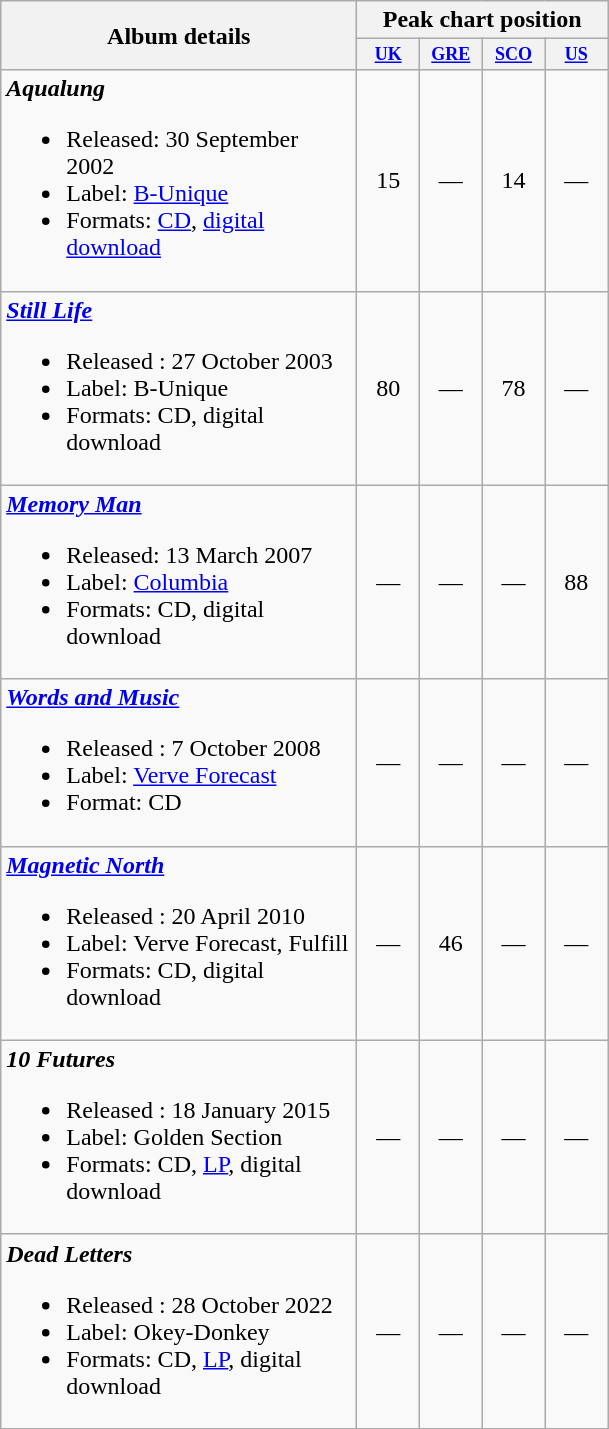<table class="wikitable" style=text-align:center;>
<tr>
<th rowspan="2" width="230">Album details</th>
<th colspan="4">Peak chart position</th>
</tr>
<tr>
<th style="width:3em;font-size:75%"><a href='#'>UK</a><br></th>
<th style="width:3em;font-size:75%"><a href='#'>GRE</a><br></th>
<th style="width:3em;font-size:75%"><a href='#'>SCO</a><br></th>
<th style="width:3em;font-size:75%"><a href='#'>US</a><br></th>
</tr>
<tr>
<td align="left"><strong><em>Aqualung</em></strong><br><ul><li>Released: 30 September 2002</li><li>Label: <a href='#'>B-Unique</a></li><li>Formats: <a href='#'>CD</a>, <a href='#'>digital download</a></li></ul></td>
<td>15</td>
<td>—</td>
<td>14</td>
<td>—</td>
</tr>
<tr>
<td align="left"><strong><em><a href='#'>Still Life</a></em></strong><br><ul><li>Released : 27 October 2003</li><li>Label: B-Unique</li><li>Formats: CD, digital download</li></ul></td>
<td>80</td>
<td>—</td>
<td>78</td>
<td>—</td>
</tr>
<tr>
<td align="left"><strong><em><a href='#'>Memory Man</a></em></strong><br><ul><li>Released: 13 March 2007</li><li>Label: <a href='#'>Columbia</a></li><li>Formats: CD, digital download</li></ul></td>
<td>—</td>
<td>—</td>
<td>—</td>
<td>88</td>
</tr>
<tr>
<td align="left"><strong><em><a href='#'>Words and Music</a></em></strong><br><ul><li>Released : 7 October 2008</li><li>Label: <a href='#'>Verve Forecast</a></li><li>Format: CD</li></ul></td>
<td>—</td>
<td>—</td>
<td>—</td>
<td>—</td>
</tr>
<tr>
<td align="left"><strong><em><a href='#'>Magnetic North</a></em></strong><br><ul><li>Released : 20 April 2010</li><li>Label: Verve Forecast, Fulfill</li><li>Formats: CD, digital download</li></ul></td>
<td>—</td>
<td>46</td>
<td>—</td>
<td>—</td>
</tr>
<tr>
<td align="left"><strong><em>10 Futures</em></strong><br><ul><li>Released : 18 January 2015</li><li>Label: Golden Section</li><li>Formats: CD, <a href='#'>LP</a>, digital download</li></ul></td>
<td>—</td>
<td>—</td>
<td>—</td>
<td>—</td>
</tr>
<tr>
<td align="left"><strong><em>Dead Letters</em></strong><br><ul><li>Released : 28 October 2022</li><li>Label: Okey-Donkey</li><li>Formats: CD, <a href='#'>LP</a>, digital download</li></ul></td>
<td>—</td>
<td>—</td>
<td>—</td>
<td>—</td>
</tr>
</table>
